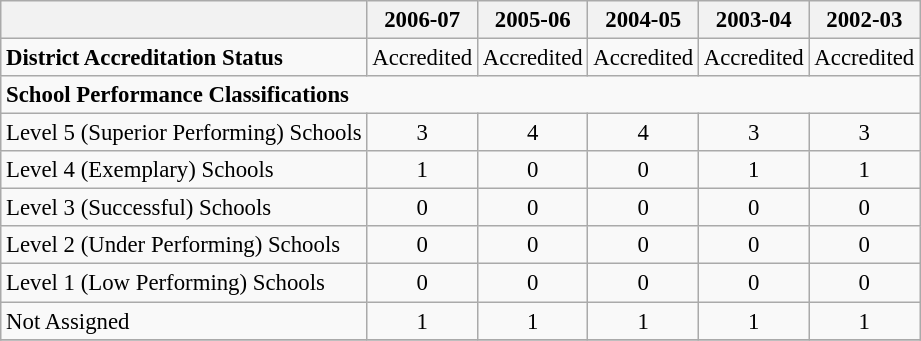<table class="wikitable" style="font-size: 95%;">
<tr>
<th></th>
<th>2006-07</th>
<th>2005-06</th>
<th>2004-05</th>
<th>2003-04</th>
<th>2002-03</th>
</tr>
<tr>
<td align="left"><strong>District Accreditation Status</strong></td>
<td align="center">Accredited</td>
<td align="center">Accredited</td>
<td align="center">Accredited</td>
<td align="center">Accredited</td>
<td align="center">Accredited</td>
</tr>
<tr>
<td align="left" colspan="6"><strong>School Performance Classifications</strong></td>
</tr>
<tr>
<td align="left">Level 5 (Superior Performing) Schools</td>
<td align="center">3</td>
<td align="center">4</td>
<td align="center">4</td>
<td align="center">3</td>
<td align="center">3</td>
</tr>
<tr>
<td align="left">Level 4 (Exemplary) Schools</td>
<td align="center">1</td>
<td align="center">0</td>
<td align="center">0</td>
<td align="center">1</td>
<td align="center">1</td>
</tr>
<tr>
<td align="left">Level 3 (Successful) Schools</td>
<td align="center">0</td>
<td align="center">0</td>
<td align="center">0</td>
<td align="center">0</td>
<td align="center">0</td>
</tr>
<tr>
<td align="left">Level 2 (Under Performing) Schools</td>
<td align="center">0</td>
<td align="center">0</td>
<td align="center">0</td>
<td align="center">0</td>
<td align="center">0</td>
</tr>
<tr>
<td align="left">Level 1 (Low Performing) Schools</td>
<td align="center">0</td>
<td align="center">0</td>
<td align="center">0</td>
<td align="center">0</td>
<td align="center">0</td>
</tr>
<tr>
<td align="left">Not Assigned</td>
<td align="center">1</td>
<td align="center">1</td>
<td align="center">1</td>
<td align="center">1</td>
<td align="center">1</td>
</tr>
<tr>
</tr>
</table>
